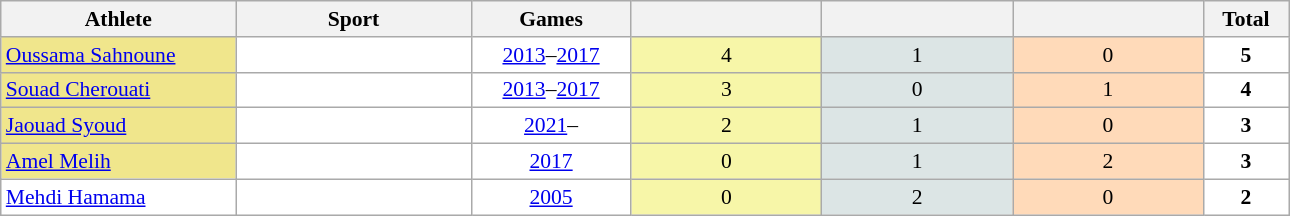<table class="wikitable" width=68% style="font-size:90%; text-align:center;">
<tr>
<th width=150>Athlete</th>
<th width=150>Sport</th>
<th width=100>Games</th>
<th></th>
<th></th>
<th></th>
<th width=50>Total</th>
</tr>
<tr align="center" valign="middle" bgcolor="#FFFFFF">
<td align=left bgcolor=Khaki><a href='#'>Oussama Sahnoune</a></td>
<td align=left></td>
<td><a href='#'>2013</a>–<a href='#'>2017</a></td>
<td style="background:#F7F6A8;">4</td>
<td style="background:#DCE5E5;">1</td>
<td style="background:#FFDAB9;">0</td>
<td><strong>5</strong></td>
</tr>
<tr align="center" valign="middle" bgcolor="#FFFFFF">
<td align=left bgcolor=Khaki><a href='#'>Souad Cherouati</a></td>
<td align=left></td>
<td><a href='#'>2013</a>–<a href='#'>2017</a></td>
<td style="background:#F7F6A8;">3</td>
<td style="background:#DCE5E5;">0</td>
<td style="background:#FFDAB9;">1</td>
<td><strong>4</strong></td>
</tr>
<tr align="center" valign="middle" bgcolor="#FFFFFF">
<td align=left bgcolor=Khaki><a href='#'>Jaouad Syoud</a></td>
<td align=left></td>
<td><a href='#'>2021</a>–</td>
<td style="background:#F7F6A8;">2</td>
<td style="background:#DCE5E5;">1</td>
<td style="background:#FFDAB9;">0</td>
<td><strong>3</strong></td>
</tr>
<tr align="center" valign="middle" bgcolor="#FFFFFF">
<td align=left bgcolor=khaki><a href='#'>Amel Melih</a></td>
<td align=left></td>
<td><a href='#'>2017</a></td>
<td style="background:#F7F6A8;">0</td>
<td style="background:#DCE5E5;">1</td>
<td style="background:#FFDAB9;">2</td>
<td><strong>3</strong></td>
</tr>
<tr align="center" valign="middle" bgcolor="#FFFFFF">
<td align=left><a href='#'>Mehdi Hamama</a></td>
<td align=left></td>
<td><a href='#'>2005</a></td>
<td style="background:#F7F6A8;">0</td>
<td style="background:#DCE5E5;">2</td>
<td style="background:#FFDAB9;">0</td>
<td><strong>2</strong></td>
</tr>
</table>
